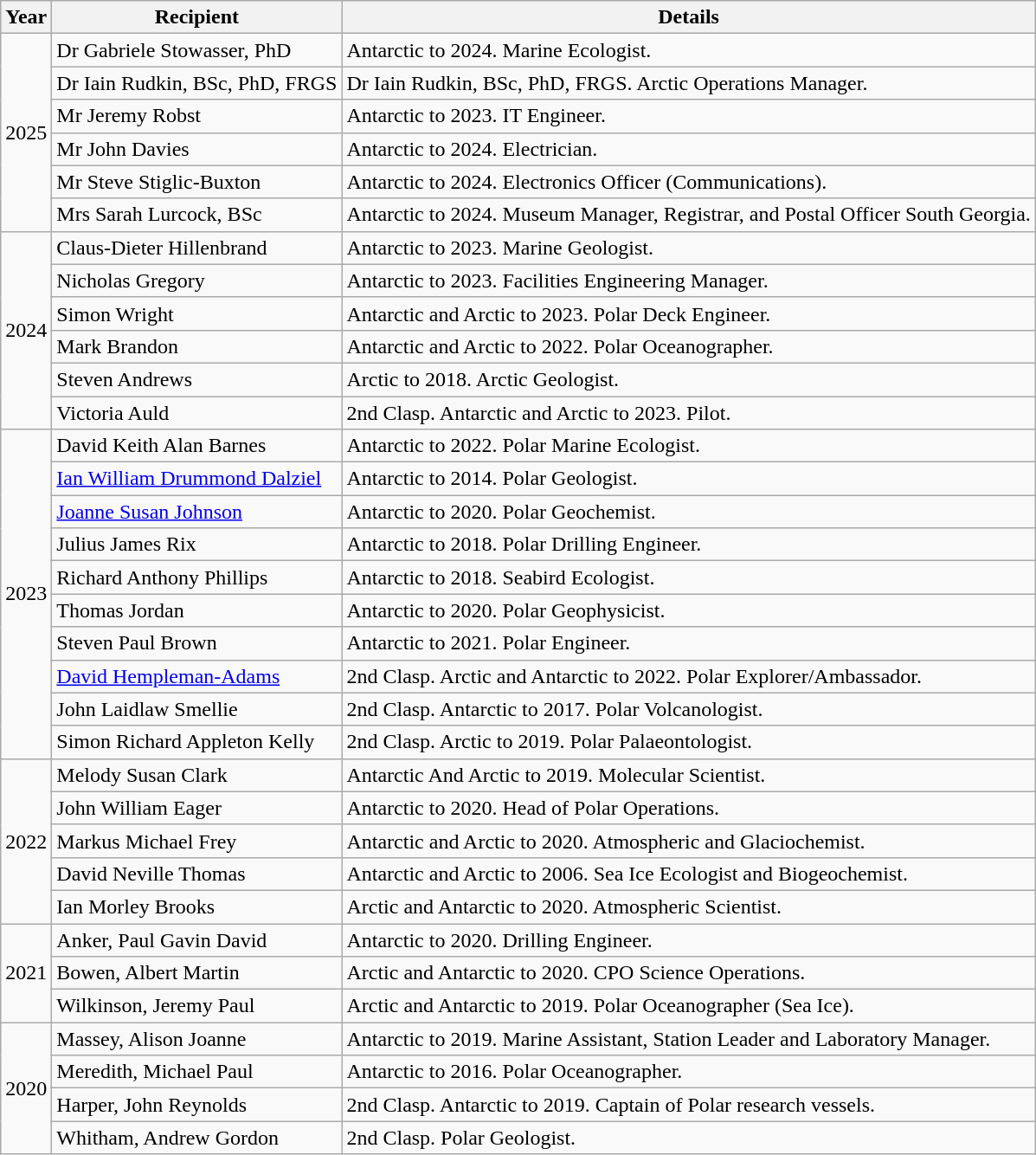<table class="wikitable">
<tr>
<th>Year</th>
<th>Recipient</th>
<th>Details</th>
</tr>
<tr>
<td rowspan="6">2025</td>
<td>Dr Gabriele Stowasser, PhD</td>
<td>Antarctic to 2024. Marine Ecologist.</td>
</tr>
<tr>
<td>Dr Iain Rudkin, BSc, PhD, FRGS</td>
<td>Dr Iain Rudkin, BSc, PhD, FRGS. Arctic Operations Manager.</td>
</tr>
<tr>
<td>Mr Jeremy Robst</td>
<td>Antarctic to 2023. IT Engineer.</td>
</tr>
<tr>
<td>Mr John Davies</td>
<td>Antarctic to 2024. Electrician.</td>
</tr>
<tr>
<td>Mr Steve Stiglic-Buxton</td>
<td>Antarctic to 2024. Electronics Officer (Communications).</td>
</tr>
<tr>
<td>Mrs Sarah Lurcock, BSc</td>
<td>Antarctic to 2024. Museum Manager, Registrar, and Postal Officer South Georgia.</td>
</tr>
<tr>
<td rowspan="6">2024</td>
<td>Claus-Dieter Hillenbrand</td>
<td>Antarctic to 2023. Marine Geologist.</td>
</tr>
<tr>
<td>Nicholas Gregory</td>
<td>Antarctic to 2023. Facilities Engineering Manager.</td>
</tr>
<tr>
<td>Simon Wright</td>
<td>Antarctic and Arctic to 2023. Polar Deck Engineer.</td>
</tr>
<tr>
<td>Mark Brandon</td>
<td>Antarctic and Arctic to 2022. Polar Oceanographer.</td>
</tr>
<tr>
<td>Steven Andrews</td>
<td>Arctic to 2018. Arctic Geologist.</td>
</tr>
<tr>
<td>Victoria Auld</td>
<td>2nd Clasp. Antarctic and Arctic to 2023. Pilot.</td>
</tr>
<tr>
<td rowspan="10">2023</td>
<td>David Keith Alan Barnes</td>
<td>Antarctic to 2022. Polar Marine Ecologist.</td>
</tr>
<tr>
<td><a href='#'>Ian William Drummond Dalziel</a></td>
<td>Antarctic to 2014. Polar Geologist.</td>
</tr>
<tr>
<td><a href='#'>Joanne Susan Johnson</a></td>
<td>Antarctic to 2020. Polar Geochemist.</td>
</tr>
<tr>
<td>Julius James Rix</td>
<td>Antarctic to 2018. Polar Drilling Engineer.</td>
</tr>
<tr>
<td>Richard Anthony Phillips</td>
<td>Antarctic to 2018. Seabird Ecologist.</td>
</tr>
<tr>
<td>Thomas Jordan</td>
<td>Antarctic to 2020. Polar Geophysicist.</td>
</tr>
<tr>
<td>Steven Paul Brown</td>
<td>Antarctic to 2021. Polar Engineer.</td>
</tr>
<tr>
<td><a href='#'>David Hempleman-Adams</a></td>
<td>2nd Clasp. Arctic and Antarctic to 2022. Polar Explorer/Ambassador.</td>
</tr>
<tr>
<td>John Laidlaw Smellie</td>
<td>2nd Clasp. Antarctic to 2017. Polar Volcanologist.</td>
</tr>
<tr>
<td>Simon Richard Appleton Kelly</td>
<td>2nd Clasp. Arctic to 2019. Polar Palaeontologist.</td>
</tr>
<tr>
<td rowspan="5">2022</td>
<td>Melody Susan Clark</td>
<td>Antarctic And Arctic to 2019. Molecular Scientist.</td>
</tr>
<tr>
<td>John William Eager</td>
<td>Antarctic to 2020. Head of Polar Operations.</td>
</tr>
<tr>
<td>Markus Michael Frey</td>
<td>Antarctic and Arctic to 2020. Atmospheric and Glaciochemist.</td>
</tr>
<tr>
<td>David Neville Thomas</td>
<td>Antarctic and Arctic to 2006. Sea Ice Ecologist and Biogeochemist.</td>
</tr>
<tr>
<td>Ian Morley Brooks</td>
<td>Arctic and Antarctic to 2020. Atmospheric Scientist.</td>
</tr>
<tr>
<td rowspan="3">2021</td>
<td>Anker, Paul Gavin David</td>
<td>Antarctic to 2020. Drilling Engineer.</td>
</tr>
<tr>
<td>Bowen, Albert Martin</td>
<td>Arctic and Antarctic to 2020. CPO Science Operations.</td>
</tr>
<tr>
<td>Wilkinson, Jeremy Paul</td>
<td>Arctic and Antarctic to 2019. Polar Oceanographer (Sea Ice).</td>
</tr>
<tr>
<td rowspan="4">2020</td>
<td>Massey, Alison Joanne</td>
<td>Antarctic to 2019. Marine Assistant, Station Leader and Laboratory Manager.</td>
</tr>
<tr>
<td>Meredith, Michael Paul</td>
<td>Antarctic to 2016. Polar Oceanographer.</td>
</tr>
<tr>
<td>Harper, John Reynolds</td>
<td>2nd Clasp. Antarctic to 2019. Captain of Polar research vessels.</td>
</tr>
<tr>
<td>Whitham, Andrew Gordon </td>
<td>2nd Clasp. Polar Geologist.</td>
</tr>
</table>
